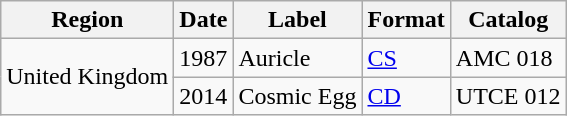<table class="wikitable">
<tr>
<th>Region</th>
<th>Date</th>
<th>Label</th>
<th>Format</th>
<th>Catalog</th>
</tr>
<tr>
<td rowspan="2">United Kingdom</td>
<td>1987</td>
<td>Auricle</td>
<td><a href='#'>CS</a></td>
<td>AMC 018</td>
</tr>
<tr>
<td>2014</td>
<td>Cosmic Egg</td>
<td><a href='#'>CD</a></td>
<td>UTCE 012</td>
</tr>
</table>
